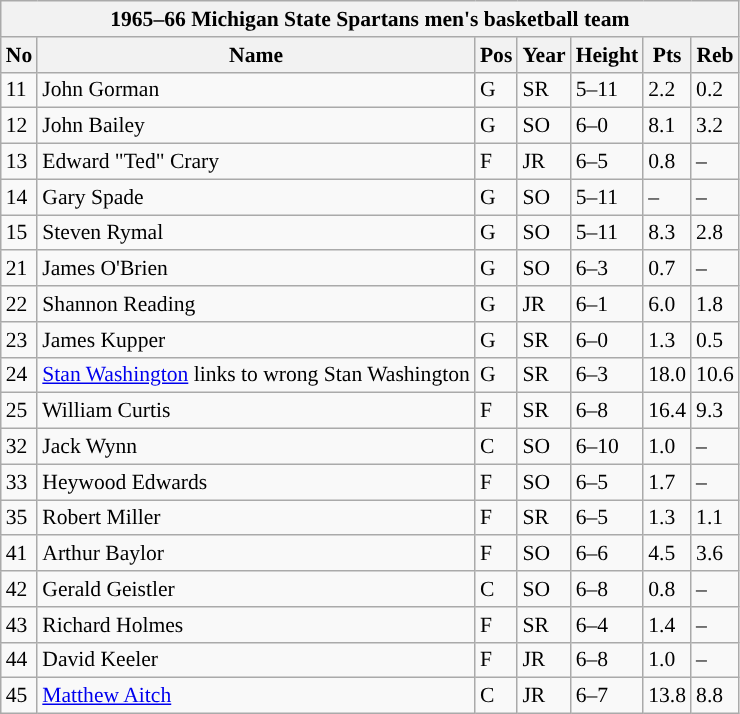<table class="wikitable sortable" style="font-size: 90%" |->
<tr>
<th colspan=9 style=>1965–66 Michigan State Spartans men's basketball team</th>
</tr>
<tr>
<th style="background:#">No</th>
<th style="background:#">Name</th>
<th style="background:#">Pos</th>
<th style="background:#">Year</th>
<th style="background:#">Height</th>
<th style="background:#">Pts</th>
<th style="background:#">Reb</th>
</tr>
<tr>
<td>11</td>
<td>John Gorman</td>
<td>G</td>
<td>SR</td>
<td>5–11</td>
<td>2.2</td>
<td>0.2</td>
</tr>
<tr>
<td>12</td>
<td>John Bailey</td>
<td>G</td>
<td>SO</td>
<td>6–0</td>
<td>8.1</td>
<td>3.2</td>
</tr>
<tr>
<td>13</td>
<td>Edward "Ted" Crary</td>
<td>F</td>
<td>JR</td>
<td>6–5</td>
<td>0.8</td>
<td>–</td>
</tr>
<tr>
<td>14</td>
<td>Gary Spade</td>
<td>G</td>
<td>SO</td>
<td>5–11</td>
<td>–</td>
<td>–</td>
</tr>
<tr>
<td>15</td>
<td>Steven Rymal</td>
<td>G</td>
<td>SO</td>
<td>5–11</td>
<td>8.3</td>
<td>2.8</td>
</tr>
<tr>
<td>21</td>
<td>James O'Brien</td>
<td>G</td>
<td>SO</td>
<td>6–3</td>
<td>0.7</td>
<td>–</td>
</tr>
<tr>
<td>22</td>
<td>Shannon Reading</td>
<td>G</td>
<td>JR</td>
<td>6–1</td>
<td>6.0</td>
<td>1.8</td>
</tr>
<tr>
<td>23</td>
<td>James Kupper</td>
<td>G</td>
<td>SR</td>
<td>6–0</td>
<td>1.3</td>
<td>0.5</td>
</tr>
<tr>
<td>24</td>
<td><a href='#'>Stan Washington</a> links to wrong Stan Washington</td>
<td>G</td>
<td>SR</td>
<td>6–3</td>
<td>18.0</td>
<td>10.6</td>
</tr>
<tr>
<td>25</td>
<td>William Curtis</td>
<td>F</td>
<td>SR</td>
<td>6–8</td>
<td>16.4</td>
<td>9.3</td>
</tr>
<tr>
<td>32</td>
<td>Jack Wynn</td>
<td>C</td>
<td>SO</td>
<td>6–10</td>
<td>1.0</td>
<td>–</td>
</tr>
<tr>
<td>33</td>
<td>Heywood Edwards</td>
<td>F</td>
<td>SO</td>
<td>6–5</td>
<td>1.7</td>
<td>–</td>
</tr>
<tr>
<td>35</td>
<td>Robert Miller</td>
<td>F</td>
<td>SR</td>
<td>6–5</td>
<td>1.3</td>
<td>1.1</td>
</tr>
<tr>
<td>41</td>
<td>Arthur Baylor</td>
<td>F</td>
<td>SO</td>
<td>6–6</td>
<td>4.5</td>
<td>3.6</td>
</tr>
<tr>
<td>42</td>
<td>Gerald Geistler</td>
<td>C</td>
<td>SO</td>
<td>6–8</td>
<td>0.8</td>
<td>–</td>
</tr>
<tr>
<td>43</td>
<td>Richard Holmes</td>
<td>F</td>
<td>SR</td>
<td>6–4</td>
<td>1.4</td>
<td>–</td>
</tr>
<tr>
<td>44</td>
<td>David Keeler</td>
<td>F</td>
<td>JR</td>
<td>6–8</td>
<td>1.0</td>
<td>–</td>
</tr>
<tr>
<td>45</td>
<td><a href='#'>Matthew Aitch</a></td>
<td>C</td>
<td>JR</td>
<td>6–7</td>
<td>13.8</td>
<td>8.8</td>
</tr>
</table>
